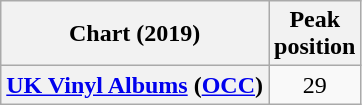<table class="wikitable sortable plainrowheaders" style="text-align:center">
<tr>
<th scope="col">Chart (2019)</th>
<th scope="col">Peak<br>position</th>
</tr>
<tr>
<th scope="row"><a href='#'>UK Vinyl Albums</a> (<a href='#'>OCC</a>)</th>
<td>29</td>
</tr>
</table>
